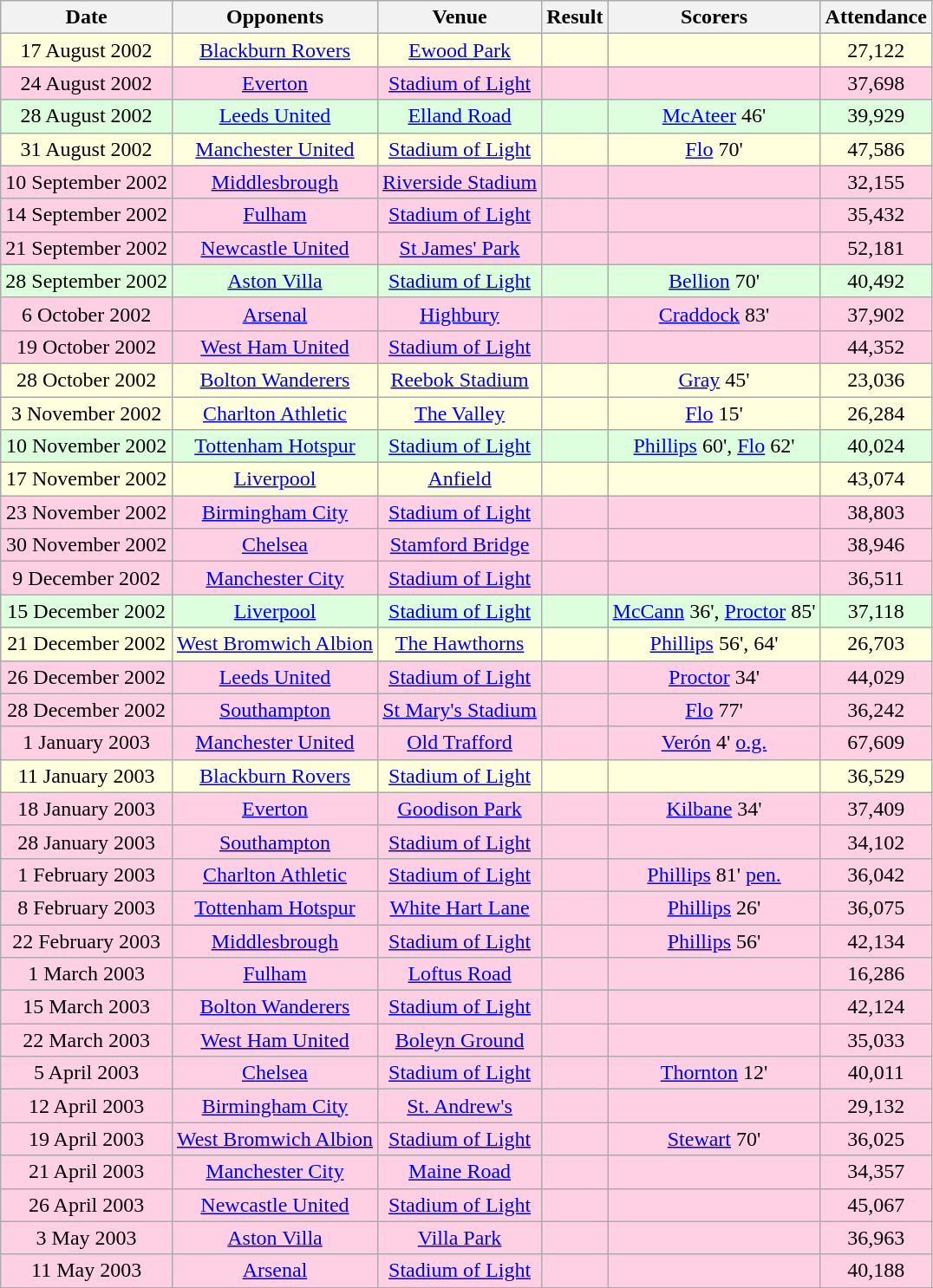<table class="wikitable" style="text-align:center">
<tr>
<th>Date</th>
<th>Opponents</th>
<th>Venue</th>
<th>Result</th>
<th>Scorers</th>
<th>Attendance</th>
</tr>
<tr bgcolor="#ffffdd">
<td>17 August 2002</td>
<td><a href='#'>Blackburn Rovers</a></td>
<td><a href='#'>Ewood Park</a></td>
<td></td>
<td></td>
<td>27,122</td>
</tr>
<tr bgcolor="#ffd0e3">
<td>24 August 2002</td>
<td><a href='#'>Everton</a></td>
<td><a href='#'>Stadium of Light</a></td>
<td></td>
<td></td>
<td>37,698</td>
</tr>
<tr bgcolor="#ddffdd">
<td>28 August 2002</td>
<td><a href='#'>Leeds United</a></td>
<td><a href='#'>Elland Road</a></td>
<td></td>
<td><a href='#'>McAteer</a> 46'</td>
<td>39,929</td>
</tr>
<tr bgcolor="#ffffdd">
<td>31 August 2002</td>
<td><a href='#'>Manchester United</a></td>
<td><a href='#'>Stadium of Light</a></td>
<td></td>
<td><a href='#'>Flo</a> 70'</td>
<td>47,586</td>
</tr>
<tr bgcolor="#ffd0e3">
<td>10 September 2002</td>
<td><a href='#'>Middlesbrough</a></td>
<td><a href='#'>Riverside Stadium</a></td>
<td></td>
<td></td>
<td>32,155</td>
</tr>
<tr bgcolor="#ffd0e3">
<td>14 September 2002</td>
<td><a href='#'>Fulham</a></td>
<td><a href='#'>Stadium of Light</a></td>
<td></td>
<td></td>
<td>35,432</td>
</tr>
<tr bgcolor="#ffd0e3">
<td>21 September 2002</td>
<td><a href='#'>Newcastle United</a></td>
<td><a href='#'>St James' Park</a></td>
<td></td>
<td></td>
<td>52,181</td>
</tr>
<tr bgcolor="#ddffdd">
<td>28 September 2002</td>
<td><a href='#'>Aston Villa</a></td>
<td><a href='#'>Stadium of Light</a></td>
<td></td>
<td><a href='#'>Bellion</a> 70'</td>
<td>40,492</td>
</tr>
<tr bgcolor="#ffd0e3">
<td>6 October 2002</td>
<td><a href='#'>Arsenal</a></td>
<td><a href='#'>Highbury</a></td>
<td></td>
<td><a href='#'>Craddock</a> 83'</td>
<td>37,902</td>
</tr>
<tr bgcolor="#ffd0e3">
<td>19 October 2002</td>
<td><a href='#'>West Ham United</a></td>
<td><a href='#'>Stadium of Light</a></td>
<td></td>
<td></td>
<td>44,352</td>
</tr>
<tr bgcolor="#ffffdd">
<td>28 October 2002</td>
<td><a href='#'>Bolton Wanderers</a></td>
<td><a href='#'>Reebok Stadium</a></td>
<td></td>
<td><a href='#'>Gray</a> 45'</td>
<td>23,036</td>
</tr>
<tr bgcolor="#ffffdd">
<td>3 November 2002</td>
<td><a href='#'>Charlton Athletic</a></td>
<td><a href='#'>The Valley</a></td>
<td></td>
<td><a href='#'>Flo</a> 15'</td>
<td>26,284</td>
</tr>
<tr bgcolor="#ddffdd">
<td>10 November 2002</td>
<td><a href='#'>Tottenham Hotspur</a></td>
<td><a href='#'>Stadium of Light</a></td>
<td></td>
<td><a href='#'>Phillips</a> 60', <a href='#'>Flo</a> 62'</td>
<td>40,024</td>
</tr>
<tr bgcolor="#ffffdd">
<td>17 November 2002</td>
<td><a href='#'>Liverpool</a></td>
<td><a href='#'>Anfield</a></td>
<td></td>
<td></td>
<td>43,074</td>
</tr>
<tr bgcolor="#ffd0e3">
<td>23 November 2002</td>
<td><a href='#'>Birmingham City</a></td>
<td><a href='#'>Stadium of Light</a></td>
<td></td>
<td></td>
<td>38,803</td>
</tr>
<tr bgcolor="#ffd0e3">
<td>30 November 2002</td>
<td><a href='#'>Chelsea</a></td>
<td><a href='#'>Stamford Bridge</a></td>
<td></td>
<td></td>
<td>38,946</td>
</tr>
<tr bgcolor="#ffd0e3">
<td>9 December 2002</td>
<td><a href='#'>Manchester City</a></td>
<td><a href='#'>Stadium of Light</a></td>
<td></td>
<td></td>
<td>36,511</td>
</tr>
<tr bgcolor="#ddffdd">
<td>15 December 2002</td>
<td><a href='#'>Liverpool</a></td>
<td><a href='#'>Stadium of Light</a></td>
<td></td>
<td><a href='#'>McCann</a> 36', <a href='#'>Proctor</a> 85'</td>
<td>37,118</td>
</tr>
<tr bgcolor="#ffffdd">
<td>21 December 2002</td>
<td><a href='#'>West Bromwich Albion</a></td>
<td><a href='#'>The Hawthorns</a></td>
<td></td>
<td><a href='#'>Phillips</a> 56', 64'</td>
<td>26,703</td>
</tr>
<tr bgcolor="#ffd0e3">
<td>26 December 2002</td>
<td><a href='#'>Leeds United</a></td>
<td><a href='#'>Stadium of Light</a></td>
<td></td>
<td><a href='#'>Proctor</a> 34'</td>
<td>44,029</td>
</tr>
<tr bgcolor="#ffd0e3">
<td>28 December 2002</td>
<td><a href='#'>Southampton</a></td>
<td><a href='#'>St Mary's Stadium</a></td>
<td></td>
<td><a href='#'>Flo</a> 77'</td>
<td>36,242</td>
</tr>
<tr bgcolor="#ffd0e3">
<td>1 January 2003</td>
<td><a href='#'>Manchester United</a></td>
<td><a href='#'>Old Trafford</a></td>
<td></td>
<td><a href='#'>Verón</a> 4' <a href='#'>o.g.</a></td>
<td>67,609</td>
</tr>
<tr bgcolor="#ffffdd">
<td>11 January 2003</td>
<td><a href='#'>Blackburn Rovers</a></td>
<td><a href='#'>Stadium of Light</a></td>
<td></td>
<td></td>
<td>36,529</td>
</tr>
<tr bgcolor="#ffd0e3">
<td>18 January 2003</td>
<td><a href='#'>Everton</a></td>
<td><a href='#'>Goodison Park</a></td>
<td></td>
<td><a href='#'>Kilbane</a> 34'</td>
<td>37,409</td>
</tr>
<tr bgcolor="#ffd0e3">
<td>28 January 2003</td>
<td><a href='#'>Southampton</a></td>
<td><a href='#'>Stadium of Light</a></td>
<td></td>
<td></td>
<td>34,102</td>
</tr>
<tr bgcolor="#ffd0e3">
<td>1 February 2003</td>
<td><a href='#'>Charlton Athletic</a></td>
<td><a href='#'>Stadium of Light</a></td>
<td></td>
<td><a href='#'>Phillips</a> 81' <a href='#'>pen.</a></td>
<td>36,042</td>
</tr>
<tr bgcolor="#ffd0e3">
<td>8 February 2003</td>
<td><a href='#'>Tottenham Hotspur</a></td>
<td><a href='#'>White Hart Lane</a></td>
<td></td>
<td><a href='#'>Phillips</a> 26'</td>
<td>36,075</td>
</tr>
<tr bgcolor="#ffd0e3">
<td>22 February 2003</td>
<td><a href='#'>Middlesbrough</a></td>
<td><a href='#'>Stadium of Light</a></td>
<td></td>
<td><a href='#'>Phillips</a> 56'</td>
<td>42,134</td>
</tr>
<tr bgcolor="#ffd0e3">
<td>1 March 2003</td>
<td><a href='#'>Fulham</a></td>
<td><a href='#'>Loftus Road</a></td>
<td></td>
<td></td>
<td>16,286</td>
</tr>
<tr bgcolor="#ffd0e3">
<td>15 March 2003</td>
<td><a href='#'>Bolton Wanderers</a></td>
<td><a href='#'>Stadium of Light</a></td>
<td></td>
<td></td>
<td>42,124</td>
</tr>
<tr bgcolor="#ffd0e3">
<td>22 March 2003</td>
<td><a href='#'>West Ham United</a></td>
<td><a href='#'>Boleyn Ground</a></td>
<td></td>
<td></td>
<td>35,033</td>
</tr>
<tr bgcolor="#ffd0e3">
<td>5 April 2003</td>
<td><a href='#'>Chelsea</a></td>
<td><a href='#'>Stadium of Light</a></td>
<td></td>
<td><a href='#'>Thornton</a> 12'</td>
<td>40,011</td>
</tr>
<tr bgcolor="#ffd0e3">
<td>12 April 2003</td>
<td><a href='#'>Birmingham City</a></td>
<td><a href='#'>St. Andrew's</a></td>
<td></td>
<td></td>
<td>29,132</td>
</tr>
<tr bgcolor="#ffd0e3">
<td>19 April 2003</td>
<td><a href='#'>West Bromwich Albion</a></td>
<td><a href='#'>Stadium of Light</a></td>
<td></td>
<td><a href='#'>Stewart</a> 70'</td>
<td>36,025</td>
</tr>
<tr bgcolor="#ffd0e3">
<td>21 April 2003</td>
<td><a href='#'>Manchester City</a></td>
<td><a href='#'>Maine Road</a></td>
<td></td>
<td></td>
<td>34,357</td>
</tr>
<tr bgcolor="#ffd0e3">
<td>26 April 2003</td>
<td><a href='#'>Newcastle United</a></td>
<td><a href='#'>Stadium of Light</a></td>
<td></td>
<td></td>
<td>45,067</td>
</tr>
<tr bgcolor="#ffd0e3">
<td>3 May 2003</td>
<td><a href='#'>Aston Villa</a></td>
<td><a href='#'>Villa Park</a></td>
<td></td>
<td></td>
<td>36,963</td>
</tr>
<tr bgcolor="#ffd0e3">
<td>11 May 2003</td>
<td><a href='#'>Arsenal</a></td>
<td><a href='#'>Stadium of Light</a></td>
<td></td>
<td></td>
<td>40,188</td>
</tr>
</table>
